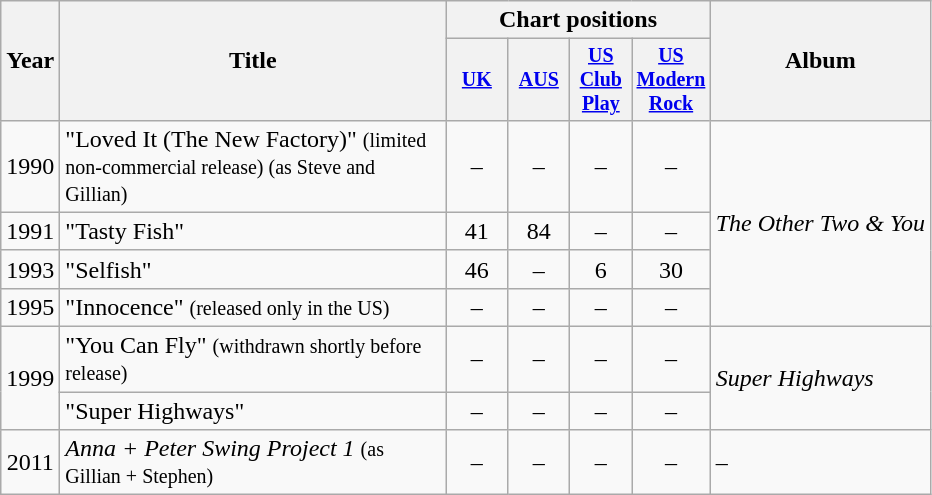<table class="wikitable" style=text-align:center;>
<tr>
<th rowspan="2">Year</th>
<th rowspan="2" style="width:250px;">Title</th>
<th colspan="4">Chart positions</th>
<th rowspan="2">Album</th>
</tr>
<tr style="font-size:smaller;">
<th width="35"><a href='#'>UK</a><br></th>
<th width="35"><a href='#'>AUS</a><br></th>
<th width="35"><a href='#'>US Club Play</a><br></th>
<th width="35"><a href='#'>US Modern Rock</a> <br></th>
</tr>
<tr>
<td>1990</td>
<td align=left>"Loved It (The New Factory)" <small>(limited non-commercial release) (as Steve and Gillian)</small></td>
<td>–</td>
<td>–</td>
<td>–</td>
<td>–</td>
<td style="text-align:left;" rowspan="4"><em>The Other Two & You</em></td>
</tr>
<tr>
<td>1991</td>
<td align=left>"Tasty Fish"</td>
<td>41</td>
<td>84</td>
<td>–</td>
<td>–</td>
</tr>
<tr>
<td>1993</td>
<td align=left>"Selfish"</td>
<td>46</td>
<td>–</td>
<td>6</td>
<td>30</td>
</tr>
<tr>
<td>1995</td>
<td align=left>"Innocence" <small>(released only in the US)</small></td>
<td>–</td>
<td>–</td>
<td>–</td>
<td>–</td>
</tr>
<tr>
<td rowspan="2">1999</td>
<td align=left>"You Can Fly" <small>(withdrawn shortly before release)</small></td>
<td>–</td>
<td>–</td>
<td>–</td>
<td>–</td>
<td style="text-align:left;" rowspan="2"><em>Super Highways</em></td>
</tr>
<tr>
<td align=left>"Super Highways"</td>
<td>–</td>
<td>–</td>
<td>–</td>
<td>–</td>
</tr>
<tr>
<td>2011</td>
<td align=left><em>Anna + Peter Swing Project 1</em> <small>(as Gillian + Stephen)</small></td>
<td>–</td>
<td>–</td>
<td>–</td>
<td>–</td>
<td align=left>–</td>
</tr>
</table>
